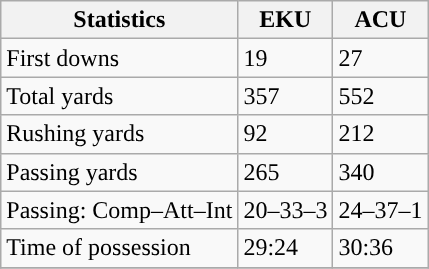<table class="wikitable" style="float: left;">
<tr>
<th>Statistics</th>
<th>EKU</th>
<th>ACU</th>
</tr>
<tr>
<td>First downs</td>
<td>19</td>
<td>27</td>
</tr>
<tr>
<td>Total yards</td>
<td>357</td>
<td>552</td>
</tr>
<tr>
<td>Rushing yards</td>
<td>92</td>
<td>212</td>
</tr>
<tr>
<td>Passing yards</td>
<td>265</td>
<td>340</td>
</tr>
<tr>
<td>Passing: Comp–Att–Int</td>
<td>20–33–3</td>
<td>24–37–1</td>
</tr>
<tr>
<td>Time of possession</td>
<td>29:24</td>
<td>30:36</td>
</tr>
<tr>
</tr>
</table>
